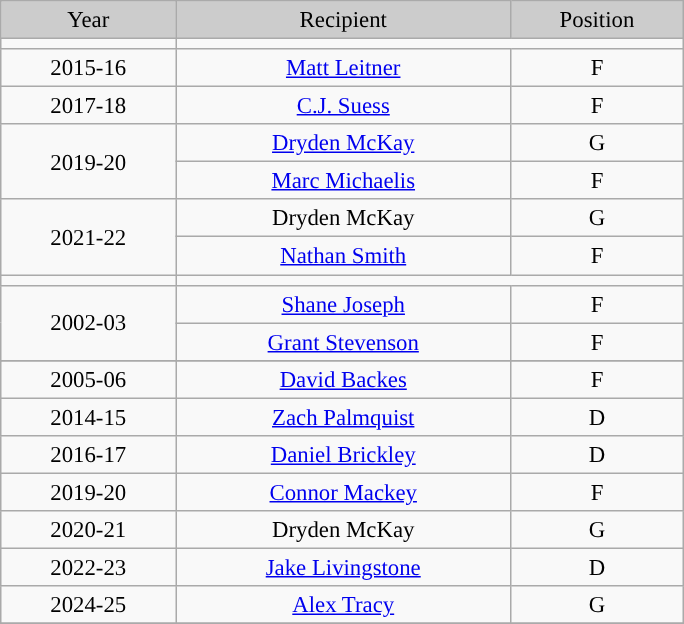<table class="wikitable"; style="text-align:center; font-size: 95%; width:30em">
<tr>
<td style="background:#cccccc;">Year</td>
<td style="background:#cccccc;">Recipient</td>
<td style="background:#cccccc;">Position</td>
</tr>
<tr>
<td><a href='#'></a></td>
</tr>
<tr>
<td>2015-16</td>
<td><a href='#'>Matt Leitner</a></td>
<td>F</td>
</tr>
<tr>
<td>2017-18</td>
<td><a href='#'>C.J. Suess</a></td>
<td>F</td>
</tr>
<tr>
<td rowspan="2">2019-20</td>
<td><a href='#'>Dryden McKay</a></td>
<td>G</td>
</tr>
<tr>
<td><a href='#'>Marc Michaelis</a></td>
<td>F</td>
</tr>
<tr>
<td rowspan="2">2021-22</td>
<td>Dryden McKay</td>
<td>G</td>
</tr>
<tr>
<td><a href='#'>Nathan Smith</a></td>
<td>F</td>
</tr>
<tr>
<td><a href='#'></a></td>
</tr>
<tr>
<td rowspan="2">2002-03</td>
<td><a href='#'>Shane Joseph</a></td>
<td>F</td>
</tr>
<tr>
<td><a href='#'>Grant Stevenson</a></td>
<td>F</td>
</tr>
<tr>
</tr>
<tr>
<td>2005-06</td>
<td><a href='#'>David Backes</a></td>
<td>F</td>
</tr>
<tr>
<td>2014-15</td>
<td><a href='#'>Zach Palmquist</a></td>
<td>D</td>
</tr>
<tr>
<td>2016-17</td>
<td><a href='#'>Daniel Brickley</a></td>
<td>D</td>
</tr>
<tr>
<td>2019-20</td>
<td><a href='#'>Connor Mackey</a></td>
<td>F</td>
</tr>
<tr>
<td>2020-21</td>
<td>Dryden McKay</td>
<td>G</td>
</tr>
<tr>
<td>2022-23</td>
<td><a href='#'>Jake Livingstone</a></td>
<td>D</td>
</tr>
<tr>
<td>2024-25</td>
<td><a href='#'>Alex Tracy</a></td>
<td>G</td>
</tr>
<tr>
</tr>
</table>
